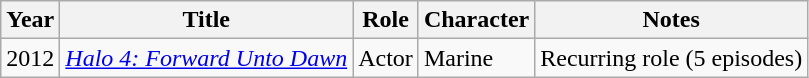<table class="wikitable sortable">
<tr>
<th>Year</th>
<th>Title</th>
<th>Role</th>
<th>Character</th>
<th class="unsortable">Notes</th>
</tr>
<tr>
<td>2012</td>
<td><em><a href='#'>Halo 4: Forward Unto Dawn</a></em></td>
<td>Actor</td>
<td>Marine</td>
<td>Recurring role (5 episodes)</td>
</tr>
</table>
